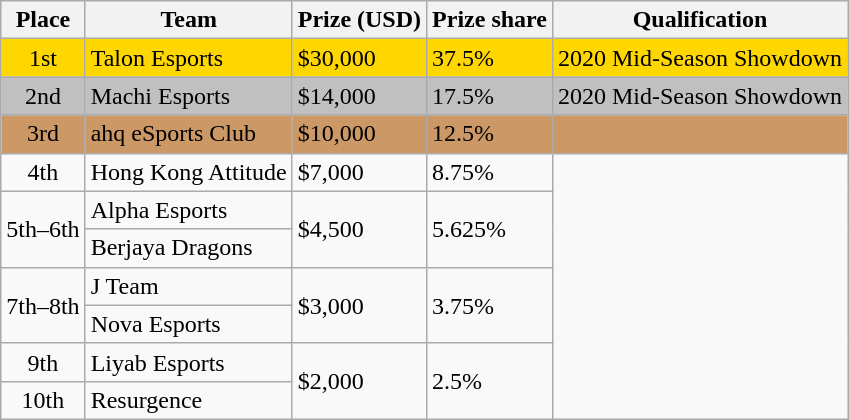<table class="wikitable" style="white-space:nowrap">
<tr>
<th>Place</th>
<th>Team</th>
<th>Prize (USD)</th>
<th>Prize share</th>
<th>Qualification</th>
</tr>
<tr style="background-color: gold">
<td style="text-align: center">1st</td>
<td> Talon Esports</td>
<td>$30,000</td>
<td>37.5%</td>
<td>2020 Mid-Season Showdown</td>
</tr>
<tr style="background-color: silver">
<td style="text-align: center">2nd</td>
<td> Machi Esports</td>
<td>$14,000</td>
<td>17.5%</td>
<td>2020 Mid-Season Showdown</td>
</tr>
<tr style="background-color: #c96">
<td style="text-align: center">3rd</td>
<td> ahq eSports Club</td>
<td>$10,000</td>
<td>12.5%</td>
<td></td>
</tr>
<tr>
<td style="text-align: center">4th</td>
<td> Hong Kong Attitude</td>
<td>$7,000</td>
<td>8.75%</td>
<td rowspan="7"></td>
</tr>
<tr>
<td rowspan="2" style="text-align: center">5th–6th</td>
<td> Alpha Esports</td>
<td rowspan="2">$4,500</td>
<td rowspan="2">5.625%</td>
</tr>
<tr>
<td> Berjaya Dragons</td>
</tr>
<tr>
<td rowspan="2" style="text-align: center">7th–8th</td>
<td> J Team</td>
<td rowspan="2">$3,000</td>
<td rowspan="2">3.75%</td>
</tr>
<tr>
<td> Nova Esports</td>
</tr>
<tr>
<td style="text-align: center">9th</td>
<td> Liyab Esports</td>
<td rowspan="2">$2,000</td>
<td rowspan="2">2.5%</td>
</tr>
<tr>
<td style="text-align: center">10th</td>
<td> Resurgence</td>
</tr>
</table>
